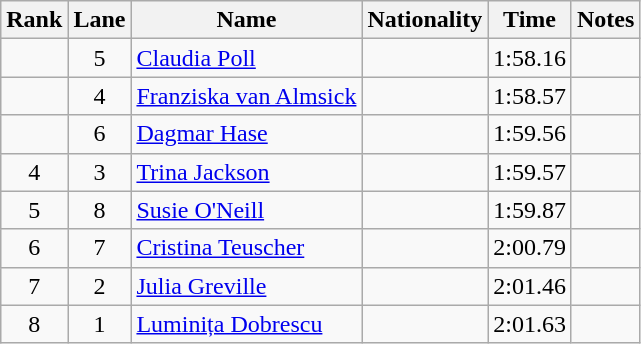<table class="wikitable sortable" style="text-align:center">
<tr>
<th>Rank</th>
<th>Lane</th>
<th>Name</th>
<th>Nationality</th>
<th>Time</th>
<th>Notes</th>
</tr>
<tr>
<td></td>
<td>5</td>
<td align=left><a href='#'>Claudia Poll</a></td>
<td align=left></td>
<td>1:58.16</td>
<td></td>
</tr>
<tr>
<td></td>
<td>4</td>
<td align=left><a href='#'>Franziska van Almsick</a></td>
<td align=left></td>
<td>1:58.57</td>
<td></td>
</tr>
<tr>
<td></td>
<td>6</td>
<td align=left><a href='#'>Dagmar Hase</a></td>
<td align=left></td>
<td>1:59.56</td>
<td></td>
</tr>
<tr>
<td>4</td>
<td>3</td>
<td align=left><a href='#'>Trina Jackson</a></td>
<td align=left></td>
<td>1:59.57</td>
<td></td>
</tr>
<tr>
<td>5</td>
<td>8</td>
<td align=left><a href='#'>Susie O'Neill</a></td>
<td align=left></td>
<td>1:59.87</td>
<td></td>
</tr>
<tr>
<td>6</td>
<td>7</td>
<td align=left><a href='#'>Cristina Teuscher</a></td>
<td align=left></td>
<td>2:00.79</td>
<td></td>
</tr>
<tr>
<td>7</td>
<td>2</td>
<td align=left><a href='#'>Julia Greville</a></td>
<td align=left></td>
<td>2:01.46</td>
<td></td>
</tr>
<tr>
<td>8</td>
<td>1</td>
<td align=left><a href='#'>Luminița Dobrescu</a></td>
<td align=left></td>
<td>2:01.63</td>
<td></td>
</tr>
</table>
